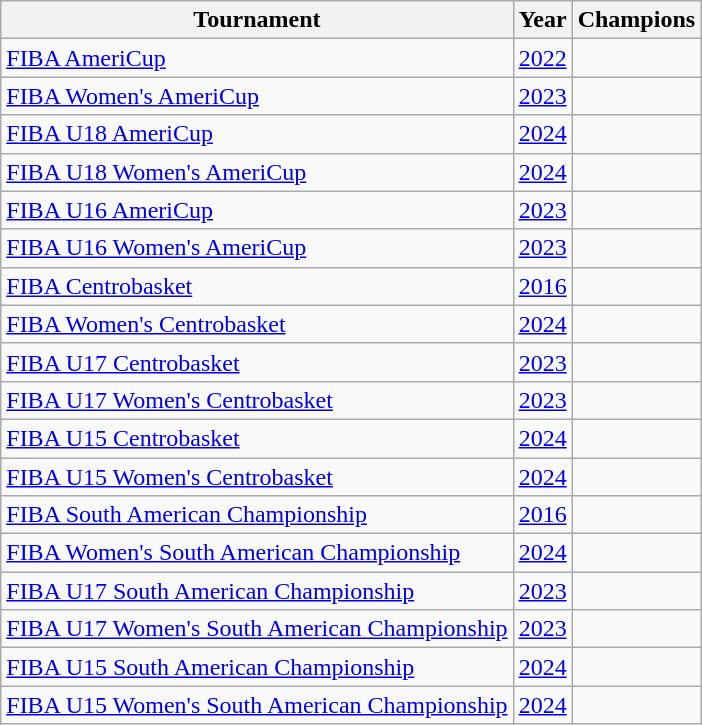<table class=wikitable>
<tr>
<th>Tournament</th>
<th>Year</th>
<th>Champions</th>
</tr>
<tr>
<td><a href='#'>FIBA AmeriCup</a></td>
<td><a href='#'>2022</a></td>
<td></td>
</tr>
<tr>
<td><a href='#'>FIBA Women's AmeriCup</a></td>
<td><a href='#'>2023</a></td>
<td></td>
</tr>
<tr>
<td><a href='#'>FIBA U18 AmeriCup</a></td>
<td><a href='#'>2024</a></td>
<td></td>
</tr>
<tr>
<td><a href='#'>FIBA U18 Women's AmeriCup</a></td>
<td><a href='#'>2024</a></td>
<td></td>
</tr>
<tr>
<td><a href='#'>FIBA U16 AmeriCup</a></td>
<td><a href='#'>2023</a></td>
<td></td>
</tr>
<tr>
<td><a href='#'>FIBA U16 Women's AmeriCup</a></td>
<td><a href='#'>2023</a></td>
<td></td>
</tr>
<tr>
<td><a href='#'>FIBA Centrobasket</a></td>
<td><a href='#'>2016</a></td>
<td></td>
</tr>
<tr>
<td><a href='#'>FIBA Women's Centrobasket</a></td>
<td><a href='#'>2024</a></td>
<td></td>
</tr>
<tr>
<td><a href='#'>FIBA U17 Centrobasket</a></td>
<td><a href='#'>2023</a></td>
<td></td>
</tr>
<tr>
<td><a href='#'>FIBA U17 Women's Centrobasket</a></td>
<td><a href='#'>2023</a></td>
<td></td>
</tr>
<tr>
<td><a href='#'>FIBA U15 Centrobasket</a></td>
<td><a href='#'>2024</a></td>
<td></td>
</tr>
<tr>
<td><a href='#'>FIBA U15 Women's Centrobasket</a></td>
<td><a href='#'>2024</a></td>
<td></td>
</tr>
<tr>
<td><a href='#'>FIBA South American Championship</a></td>
<td><a href='#'>2016</a></td>
<td></td>
</tr>
<tr>
<td><a href='#'>FIBA Women's South American Championship</a></td>
<td><a href='#'>2024</a></td>
<td></td>
</tr>
<tr>
<td><a href='#'>FIBA U17 South American Championship</a></td>
<td><a href='#'>2023</a></td>
<td></td>
</tr>
<tr>
<td><a href='#'>FIBA U17 Women's South American Championship</a></td>
<td><a href='#'>2023</a></td>
<td></td>
</tr>
<tr>
<td><a href='#'>FIBA U15 South American Championship</a></td>
<td><a href='#'>2024</a></td>
<td></td>
</tr>
<tr>
<td><a href='#'>FIBA U15 Women's South American Championship</a></td>
<td><a href='#'>2024</a></td>
<td></td>
</tr>
</table>
